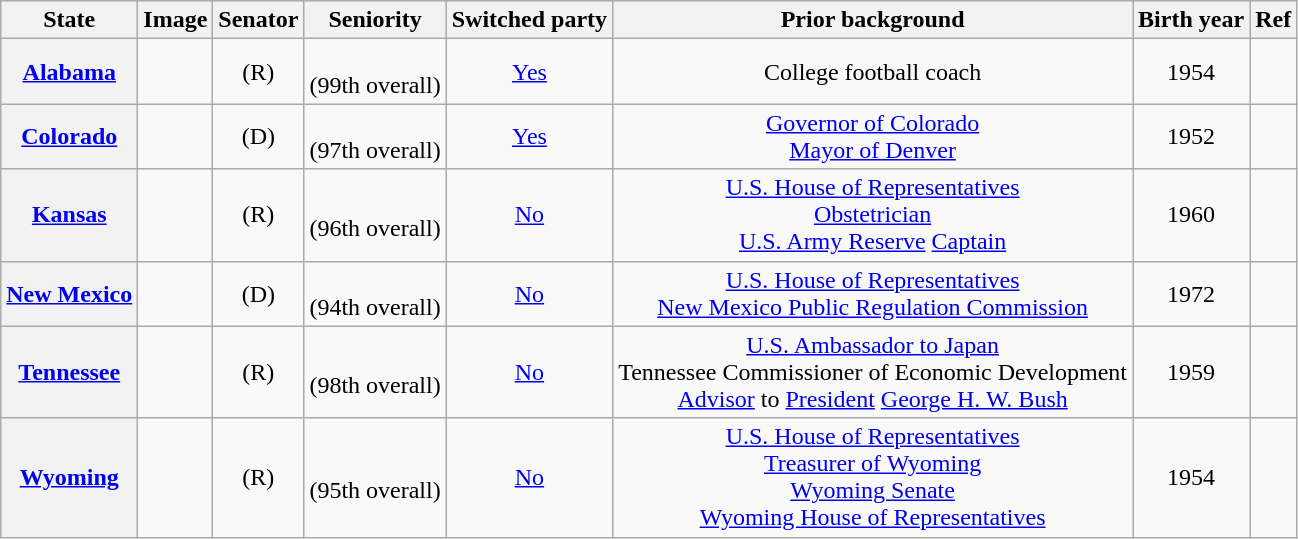<table class="sortable wikitable" style="text-align:center">
<tr>
<th>State</th>
<th>Image</th>
<th>Senator</th>
<th>Seniority</th>
<th>Switched party</th>
<th>Prior background</th>
<th>Birth year</th>
<th>Ref</th>
</tr>
<tr>
<th><a href='#'>Alabama</a></th>
<td></td>
<td> (R)</td>
<td><br>(99th overall)</td>
<td><a href='#'>Yes</a><br></td>
<td>College football coach</td>
<td>1954</td>
<td></td>
</tr>
<tr>
<th><a href='#'>Colorado</a></th>
<td></td>
<td> (D)</td>
<td><br>(97th overall)</td>
<td><a href='#'>Yes</a><br></td>
<td><a href='#'>Governor of Colorado</a><br><a href='#'>Mayor of Denver</a></td>
<td>1952</td>
<td></td>
</tr>
<tr>
<th><a href='#'>Kansas</a></th>
<td></td>
<td> (R)</td>
<td><br>(96th overall)</td>
<td><a href='#'>No</a><br></td>
<td><a href='#'>U.S. House of Representatives</a><br><a href='#'>Obstetrician</a><br><a href='#'>U.S. Army Reserve</a> <a href='#'>Captain</a></td>
<td>1960</td>
<td></td>
</tr>
<tr>
<th><a href='#'>New Mexico</a></th>
<td></td>
<td> (D)</td>
<td><br>(94th overall)</td>
<td><a href='#'>No</a><br></td>
<td><a href='#'>U.S. House of Representatives</a><br><a href='#'>New Mexico Public Regulation Commission</a></td>
<td>1972</td>
<td></td>
</tr>
<tr>
<th><a href='#'>Tennessee</a></th>
<td></td>
<td> (R)</td>
<td><br>(98th overall)</td>
<td><a href='#'>No</a><br></td>
<td><a href='#'>U.S. Ambassador to Japan</a><br>Tennessee Commissioner of Economic Development<br><a href='#'>Advisor</a> to <a href='#'>President</a> <a href='#'>George H. W. Bush</a></td>
<td>1959</td>
<td></td>
</tr>
<tr>
<th><a href='#'>Wyoming</a></th>
<td></td>
<td> (R)</td>
<td><br>(95th overall)</td>
<td><a href='#'>No</a><br></td>
<td><a href='#'>U.S. House of Representatives</a><br><a href='#'>Treasurer of Wyoming</a><br><a href='#'>Wyoming Senate</a><br><a href='#'>Wyoming House of Representatives</a></td>
<td>1954</td>
<td></td>
</tr>
</table>
